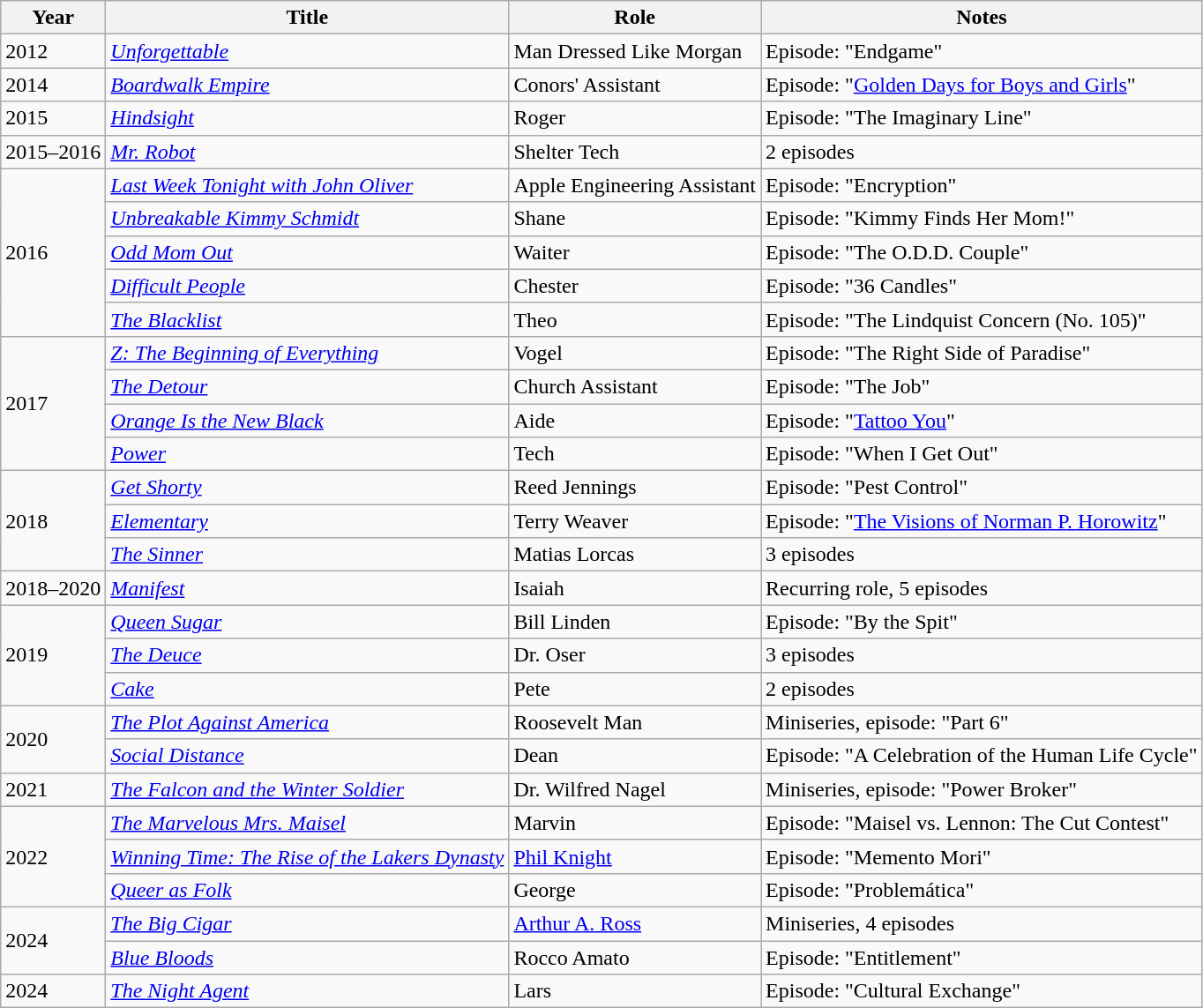<table class="wikitable sortable">
<tr>
<th>Year</th>
<th>Title</th>
<th>Role</th>
<th class="unsortable">Notes</th>
</tr>
<tr>
<td>2012</td>
<td><em><a href='#'>Unforgettable</a></em></td>
<td>Man Dressed Like Morgan</td>
<td>Episode: "Endgame"</td>
</tr>
<tr>
<td>2014</td>
<td><em><a href='#'>Boardwalk Empire</a></em></td>
<td>Conors' Assistant</td>
<td>Episode: "<a href='#'>Golden Days for Boys and Girls</a>"</td>
</tr>
<tr>
<td>2015</td>
<td><em><a href='#'>Hindsight</a></em></td>
<td>Roger</td>
<td>Episode: "The Imaginary Line"</td>
</tr>
<tr>
<td>2015–2016</td>
<td><em><a href='#'>Mr. Robot</a></em></td>
<td>Shelter Tech</td>
<td>2 episodes</td>
</tr>
<tr>
<td rowspan="5">2016</td>
<td><em><a href='#'>Last Week Tonight with John Oliver</a></em></td>
<td>Apple Engineering Assistant</td>
<td>Episode: "Encryption"</td>
</tr>
<tr>
<td><em><a href='#'>Unbreakable Kimmy Schmidt</a></em></td>
<td>Shane</td>
<td>Episode: "Kimmy Finds Her Mom!"</td>
</tr>
<tr>
<td><em><a href='#'>Odd Mom Out</a></em></td>
<td>Waiter</td>
<td>Episode: "The O.D.D. Couple"</td>
</tr>
<tr>
<td><em><a href='#'>Difficult People</a></em></td>
<td>Chester</td>
<td>Episode: "36 Candles"</td>
</tr>
<tr>
<td><em><a href='#'>The Blacklist</a></em></td>
<td>Theo</td>
<td>Episode: "The Lindquist Concern (No. 105)"</td>
</tr>
<tr>
<td rowspan="4">2017</td>
<td><em><a href='#'>Z: The Beginning of Everything</a></em></td>
<td>Vogel</td>
<td>Episode: "The Right Side of Paradise"</td>
</tr>
<tr>
<td><em><a href='#'>The Detour</a></em></td>
<td>Church Assistant</td>
<td>Episode: "The Job"</td>
</tr>
<tr>
<td><em><a href='#'>Orange Is the New Black</a></em></td>
<td>Aide</td>
<td>Episode: "<a href='#'>Tattoo You</a>"</td>
</tr>
<tr>
<td><em><a href='#'>Power</a></em></td>
<td>Tech</td>
<td>Episode: "When I Get Out"</td>
</tr>
<tr>
<td rowspan="3">2018</td>
<td><em><a href='#'>Get Shorty</a></em></td>
<td>Reed Jennings</td>
<td>Episode: "Pest Control"</td>
</tr>
<tr>
<td><em><a href='#'>Elementary</a></em></td>
<td>Terry Weaver</td>
<td>Episode: "<a href='#'>The Visions of Norman P. Horowitz</a>"</td>
</tr>
<tr>
<td><em><a href='#'>The Sinner</a></em></td>
<td>Matias Lorcas</td>
<td>3 episodes</td>
</tr>
<tr>
<td>2018–2020</td>
<td><em><a href='#'>Manifest</a></em></td>
<td>Isaiah</td>
<td>Recurring role, 5 episodes</td>
</tr>
<tr>
<td rowspan="3">2019</td>
<td><em><a href='#'>Queen Sugar</a></em></td>
<td>Bill Linden</td>
<td>Episode: "By the Spit"</td>
</tr>
<tr>
<td><em><a href='#'>The Deuce</a></em></td>
<td>Dr. Oser</td>
<td>3 episodes</td>
</tr>
<tr>
<td><em><a href='#'>Cake</a></em></td>
<td>Pete</td>
<td>2 episodes</td>
</tr>
<tr>
<td rowspan="2">2020</td>
<td><em><a href='#'>The Plot Against America</a></em></td>
<td>Roosevelt Man</td>
<td>Miniseries, episode: "Part 6"</td>
</tr>
<tr>
<td><em><a href='#'>Social Distance</a></em></td>
<td>Dean</td>
<td>Episode: "A Celebration of the Human Life Cycle"</td>
</tr>
<tr>
<td>2021</td>
<td><em><a href='#'>The Falcon and the Winter Soldier</a></em></td>
<td>Dr. Wilfred Nagel</td>
<td>Miniseries, episode: "Power Broker"</td>
</tr>
<tr>
<td rowspan="3">2022</td>
<td><em><a href='#'>The Marvelous Mrs. Maisel</a></em></td>
<td>Marvin</td>
<td>Episode: "Maisel vs. Lennon: The Cut Contest"</td>
</tr>
<tr>
<td><em><a href='#'>Winning Time: The Rise of the Lakers Dynasty</a></em></td>
<td><a href='#'>Phil Knight</a></td>
<td>Episode: "Memento Mori"</td>
</tr>
<tr>
<td><em><a href='#'>Queer as Folk</a></em></td>
<td>George</td>
<td>Episode: "Problemática"</td>
</tr>
<tr>
<td rowspan="2">2024</td>
<td><em><a href='#'>The Big Cigar</a></em></td>
<td><a href='#'>Arthur A. Ross</a></td>
<td>Miniseries, 4 episodes</td>
</tr>
<tr>
<td><em><a href='#'>Blue Bloods</a></em></td>
<td>Rocco Amato</td>
<td>Episode: "Entitlement"</td>
</tr>
<tr>
<td>2024</td>
<td><em><a href='#'>The Night Agent</a></em></td>
<td>Lars</td>
<td>Episode: "Cultural Exchange"</td>
</tr>
</table>
